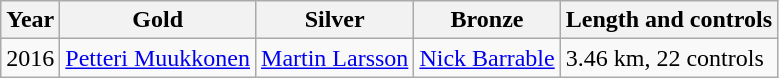<table class="wikitable">
<tr>
<th>Year</th>
<th>Gold</th>
<th>Silver</th>
<th>Bronze</th>
<th>Length and controls</th>
</tr>
<tr>
<td>2016</td>
<td> <a href='#'>Petteri Muukkonen</a></td>
<td> <a href='#'>Martin Larsson</a></td>
<td> <a href='#'>Nick Barrable</a></td>
<td>3.46 km, 22 controls</td>
</tr>
</table>
